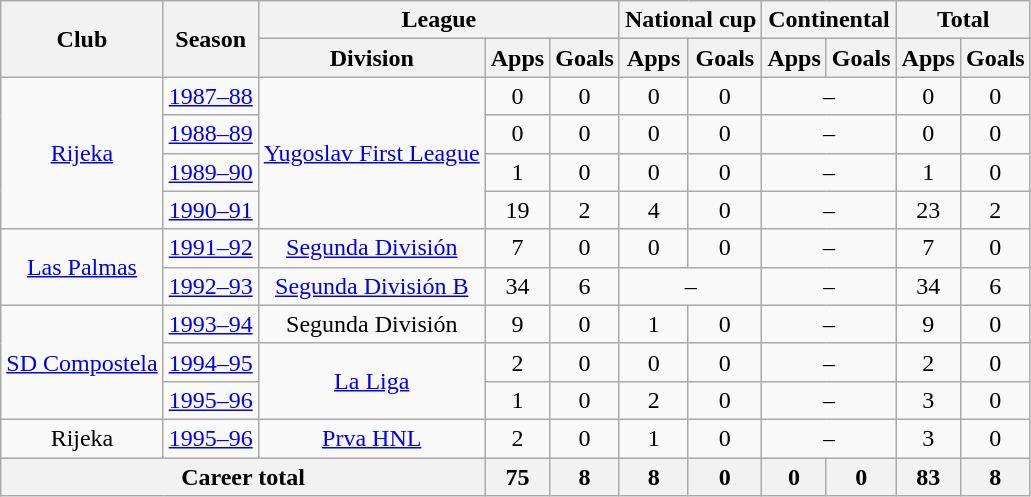<table class="wikitable" style="text-align:center">
<tr>
<th rowspan="2">Club</th>
<th rowspan="2">Season</th>
<th colspan="3">League</th>
<th colspan="2">National cup</th>
<th colspan="2">Continental</th>
<th colspan="2">Total</th>
</tr>
<tr>
<th>Division</th>
<th>Apps</th>
<th>Goals</th>
<th>Apps</th>
<th>Goals</th>
<th>Apps</th>
<th>Goals</th>
<th>Apps</th>
<th>Goals</th>
</tr>
<tr>
<td rowspan="4"><a href='#'>Rijeka</a></td>
<td><a href='#'>1987–88</a></td>
<td rowspan="4"><a href='#'>Yugoslav First League</a></td>
<td>0</td>
<td>0</td>
<td>0</td>
<td>0</td>
<td colspan="2">–</td>
<td>0</td>
<td>0</td>
</tr>
<tr>
<td><a href='#'>1988–89</a></td>
<td>0</td>
<td>0</td>
<td>0</td>
<td>0</td>
<td colspan="2">–</td>
<td>0</td>
<td>0</td>
</tr>
<tr>
<td><a href='#'>1989–90</a></td>
<td>1</td>
<td>0</td>
<td>0</td>
<td>0</td>
<td colspan="2">–</td>
<td>1</td>
<td>0</td>
</tr>
<tr>
<td><a href='#'>1990–91</a></td>
<td>19</td>
<td>2</td>
<td>4</td>
<td>0</td>
<td colspan="2">–</td>
<td>23</td>
<td>2</td>
</tr>
<tr>
<td rowspan="2"><a href='#'>Las Palmas</a></td>
<td><a href='#'>1991–92</a></td>
<td><a href='#'>Segunda División</a></td>
<td>7</td>
<td>0</td>
<td>0</td>
<td>0</td>
<td colspan="2">–</td>
<td>7</td>
<td>0</td>
</tr>
<tr>
<td><a href='#'>1992–93</a></td>
<td><a href='#'>Segunda División B</a></td>
<td>34</td>
<td>6</td>
<td colspan="2">–</td>
<td colspan="2">–</td>
<td>34</td>
<td>6</td>
</tr>
<tr>
<td rowspan="3"><a href='#'>SD Compostela</a></td>
<td><a href='#'>1993–94</a></td>
<td>Segunda División</td>
<td>9</td>
<td>0</td>
<td>1</td>
<td>0</td>
<td colspan="2">–</td>
<td>9</td>
<td>0</td>
</tr>
<tr>
<td><a href='#'>1994–95</a></td>
<td rowspan="2"><a href='#'>La Liga</a></td>
<td>2</td>
<td>0</td>
<td>0</td>
<td>0</td>
<td colspan="2">–</td>
<td>2</td>
<td>0</td>
</tr>
<tr>
<td><a href='#'>1995–96</a></td>
<td>1</td>
<td>0</td>
<td>2</td>
<td>0</td>
<td colspan="2">–</td>
<td>3</td>
<td>0</td>
</tr>
<tr>
<td>Rijeka</td>
<td><a href='#'>1995–96</a></td>
<td><a href='#'>Prva HNL</a></td>
<td>2</td>
<td>0</td>
<td>1</td>
<td>0</td>
<td colspan="2">–</td>
<td>3</td>
<td>0</td>
</tr>
<tr>
<th colspan="3">Career total</th>
<th>75</th>
<th>8</th>
<th>8</th>
<th>0</th>
<th>0</th>
<th>0</th>
<th>83</th>
<th>8</th>
</tr>
</table>
